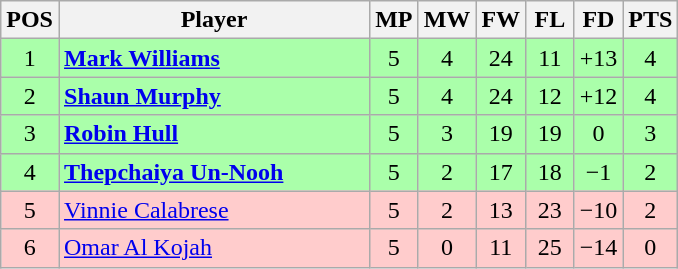<table class="wikitable" style="text-align: center;">
<tr>
<th width=25>POS</th>
<th width=200>Player</th>
<th width=25>MP</th>
<th width=25>MW</th>
<th width=25>FW</th>
<th width=25>FL</th>
<th width=25>FD</th>
<th width=25>PTS</th>
</tr>
<tr style="background:#aaffaa;">
<td>1</td>
<td style="text-align:left;"> <strong><a href='#'>Mark Williams</a></strong></td>
<td>5</td>
<td>4</td>
<td>24</td>
<td>11</td>
<td>+13</td>
<td>4</td>
</tr>
<tr style="background:#aaffaa;">
<td>2</td>
<td style="text-align:left;"> <strong><a href='#'>Shaun Murphy</a></strong></td>
<td>5</td>
<td>4</td>
<td>24</td>
<td>12</td>
<td>+12</td>
<td>4</td>
</tr>
<tr style="background:#aaffaa;">
<td>3</td>
<td style="text-align:left;"> <strong><a href='#'>Robin Hull</a></strong></td>
<td>5</td>
<td>3</td>
<td>19</td>
<td>19</td>
<td>0</td>
<td>3</td>
</tr>
<tr style="background:#aaffaa;">
<td>4</td>
<td style="text-align:left;"> <strong><a href='#'>Thepchaiya Un-Nooh</a></strong></td>
<td>5</td>
<td>2</td>
<td>17</td>
<td>18</td>
<td>−1</td>
<td>2</td>
</tr>
<tr style="background:#fcc;">
<td>5</td>
<td style="text-align:left;"> <a href='#'>Vinnie Calabrese</a></td>
<td>5</td>
<td>2</td>
<td>13</td>
<td>23</td>
<td>−10</td>
<td>2</td>
</tr>
<tr style="background:#fcc;">
<td>6</td>
<td style="text-align:left;"> <a href='#'>Omar Al Kojah</a></td>
<td>5</td>
<td>0</td>
<td>11</td>
<td>25</td>
<td>−14</td>
<td>0</td>
</tr>
</table>
